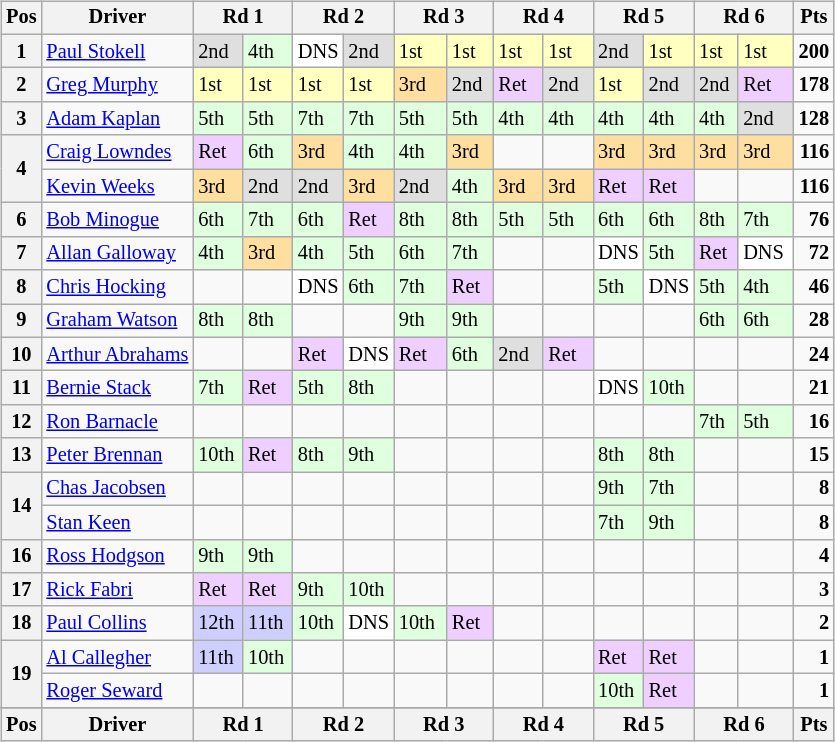<table>
<tr>
<td><br><table class="wikitable" style="font-size: 85%">
<tr>
<th valign="middle">Pos</th>
<th valign="middle">Driver</th>
<th width="60px" colspan=2>Rd 1</th>
<th width="60px" colspan=2>Rd 2</th>
<th width="60px" colspan=2>Rd 3</th>
<th width="60px" colspan=2>Rd 4</th>
<th width="60px" colspan=2>Rd 5</th>
<th width="60px" colspan=2>Rd 6</th>
<th valign="middle">Pts</th>
</tr>
<tr>
<th>1</th>
<td><a href='#'>Paul Stokell</a></td>
<td style="background:#dfdfdf;">2nd</td>
<td style="background:#dfffdf;">4th</td>
<td style="background:#ffffff;">DNS</td>
<td style="background:#dfdfdf;">2nd</td>
<td style="background:#ffffbf;">1st</td>
<td style="background:#ffffbf;">1st</td>
<td style="background:#ffffbf;">1st</td>
<td style="background:#ffffbf;">1st</td>
<td style="background:#dfdfdf;">2nd</td>
<td style="background:#ffffbf;">1st</td>
<td style="background:#ffffbf;">1st</td>
<td style="background:#ffffbf;">1st</td>
<td align="right"><strong>200</strong></td>
</tr>
<tr>
<th>2</th>
<td><a href='#'>Greg Murphy</a></td>
<td style="background:#ffffbf;">1st</td>
<td style="background:#ffffbf;">1st</td>
<td style="background:#ffffbf;">1st</td>
<td style="background:#ffffbf;">1st</td>
<td style="background:#ffdf9f;">3rd</td>
<td style="background:#dfdfdf;">2nd</td>
<td style="background:#efcfff;">Ret</td>
<td style="background:#dfdfdf;">2nd</td>
<td style="background:#ffffbf;">1st</td>
<td style="background:#dfdfdf;">2nd</td>
<td style="background:#dfdfdf;">2nd</td>
<td style="background:#efcfff;">Ret</td>
<td align="right"><strong>178</strong></td>
</tr>
<tr>
<th>3</th>
<td><a href='#'>Adam Kaplan</a></td>
<td style="background:#dfffdf;">5th</td>
<td style="background:#dfffdf;">5th</td>
<td style="background:#dfffdf;">7th</td>
<td style="background:#dfffdf;">7th</td>
<td style="background:#dfffdf;">5th</td>
<td style="background:#dfffdf;">5th</td>
<td style="background:#dfffdf;">4th</td>
<td style="background:#dfffdf;">4th</td>
<td style="background:#dfffdf;">4th</td>
<td style="background:#dfffdf;">4th</td>
<td style="background:#dfffdf;">4th</td>
<td style="background:#dfdfdf;">2nd</td>
<td align="right"><strong>128</strong></td>
</tr>
<tr>
<th rowspan=2>4</th>
<td><a href='#'>Craig Lowndes</a></td>
<td style="background:#efcfff;">Ret</td>
<td style="background:#dfffdf;">6th</td>
<td style="background:#ffdf9f;">3rd</td>
<td style="background:#dfffdf;">4th</td>
<td style="background:#dfffdf;">4th</td>
<td style="background:#ffdf9f;">3rd</td>
<td></td>
<td></td>
<td style="background:#ffdf9f;">3rd</td>
<td style="background:#ffdf9f;">3rd</td>
<td style="background:#ffdf9f;">3rd</td>
<td style="background:#ffdf9f;">3rd</td>
<td align="right"><strong>116</strong></td>
</tr>
<tr>
<td><a href='#'>Kevin Weeks</a></td>
<td style="background:#ffdf9f;">3rd</td>
<td style="background:#dfdfdf;">2nd</td>
<td style="background:#dfdfdf;">2nd</td>
<td style="background:#ffdf9f;">3rd</td>
<td style="background:#dfdfdf;">2nd</td>
<td style="background:#dfffdf;">4th</td>
<td style="background:#ffdf9f;">3rd</td>
<td style="background:#ffdf9f;">3rd</td>
<td style="background:#efcfff;">Ret</td>
<td style="background:#efcfff;">Ret</td>
<td></td>
<td></td>
<td align="right"><strong>116</strong></td>
</tr>
<tr>
<th>6</th>
<td><a href='#'>Bob Minogue</a></td>
<td style="background:#dfffdf;">6th</td>
<td style="background:#dfffdf;">7th</td>
<td style="background:#dfffdf;">6th</td>
<td style="background:#efcfff;">Ret</td>
<td style="background:#dfffdf;">8th</td>
<td style="background:#dfffdf;">8th</td>
<td style="background:#dfffdf;">5th</td>
<td style="background:#dfffdf;">5th</td>
<td style="background:#dfffdf;">6th</td>
<td style="background:#dfffdf;">6th</td>
<td style="background:#dfffdf;">8th</td>
<td style="background:#dfffdf;">7th</td>
<td align="right"><strong>76</strong></td>
</tr>
<tr>
<th>7</th>
<td><a href='#'>Allan Galloway</a></td>
<td style="background:#dfffdf;">4th</td>
<td style="background:#ffdf9f;">3rd</td>
<td style="background:#dfffdf;">4th</td>
<td style="background:#dfffdf;">5th</td>
<td style="background:#dfffdf;">6th</td>
<td style="background:#dfffdf;">7th</td>
<td></td>
<td></td>
<td style="background:#ffffff;">DNS</td>
<td style="background:#dfffdf;">5th</td>
<td style="background:#efcfff;">Ret</td>
<td style="background:#ffffff;">DNS</td>
<td align="right"><strong>72</strong></td>
</tr>
<tr>
<th>8</th>
<td><a href='#'>Chris Hocking</a></td>
<td></td>
<td></td>
<td style="background:#ffffff;">DNS</td>
<td style="background:#dfffdf;">6th</td>
<td style="background:#dfffdf;">7th</td>
<td style="background:#efcfff;">Ret</td>
<td></td>
<td></td>
<td style="background:#dfffdf;">5th</td>
<td style="background:#ffffff;">DNS</td>
<td style="background:#dfffdf;">5th</td>
<td style="background:#dfffdf;">4th</td>
<td align="right"><strong>46</strong></td>
</tr>
<tr>
<th>9</th>
<td><a href='#'>Graham Watson</a></td>
<td style="background:#dfffdf;">8th</td>
<td style="background:#dfffdf;">8th</td>
<td></td>
<td></td>
<td style="background:#dfffdf;">9th</td>
<td style="background:#dfffdf;">9th</td>
<td></td>
<td></td>
<td></td>
<td></td>
<td style="background:#dfffdf;">6th</td>
<td style="background:#dfffdf;">6th</td>
<td align="right"><strong>28</strong></td>
</tr>
<tr>
<th>10</th>
<td><a href='#'>Arthur Abrahams</a></td>
<td></td>
<td></td>
<td style="background:#efcfff;">Ret</td>
<td style="background:#ffffff;">DNS</td>
<td style="background:#efcfff;">Ret</td>
<td style="background:#dfffdf;">6th</td>
<td style="background:#dfdfdf;">2nd</td>
<td style="background:#efcfff;">Ret</td>
<td></td>
<td></td>
<td></td>
<td></td>
<td align="right"><strong>24</strong></td>
</tr>
<tr>
<th>11</th>
<td><a href='#'>Bernie Stack</a></td>
<td style="background:#dfffdf;">7th</td>
<td style="background:#efcfff;">Ret</td>
<td style="background:#dfffdf;">5th</td>
<td style="background:#dfffdf;">8th</td>
<td></td>
<td></td>
<td></td>
<td></td>
<td style="background:#ffffff;">DNS</td>
<td style="background:#dfffdf;">10th</td>
<td></td>
<td></td>
<td align="right"><strong>21</strong></td>
</tr>
<tr>
<th>12</th>
<td><a href='#'>Ron Barnacle</a></td>
<td></td>
<td></td>
<td></td>
<td></td>
<td></td>
<td></td>
<td></td>
<td></td>
<td></td>
<td></td>
<td style="background:#dfffdf;">7th</td>
<td style="background:#dfffdf;">5th</td>
<td align="right"><strong>16</strong></td>
</tr>
<tr>
<th>13</th>
<td><a href='#'>Peter Brennan</a></td>
<td style="background:#dfffdf;">10th</td>
<td style="background:#efcfff;">Ret</td>
<td style="background:#dfffdf;">8th</td>
<td style="background:#dfffdf;">9th</td>
<td></td>
<td></td>
<td></td>
<td></td>
<td style="background:#dfffdf;">8th</td>
<td style="background:#dfffdf;">8th</td>
<td></td>
<td></td>
<td align="right"><strong>15</strong></td>
</tr>
<tr>
<th rowspan=2>14</th>
<td><a href='#'>Chas Jacobsen</a></td>
<td></td>
<td></td>
<td></td>
<td></td>
<td></td>
<td></td>
<td></td>
<td></td>
<td style="background:#dfffdf;">9th</td>
<td style="background:#dfffdf;">7th</td>
<td></td>
<td></td>
<td align="right"><strong>8</strong></td>
</tr>
<tr>
<td><a href='#'>Stan Keen</a></td>
<td></td>
<td></td>
<td></td>
<td></td>
<td></td>
<td></td>
<td></td>
<td></td>
<td style="background:#dfffdf;">7th</td>
<td style="background:#dfffdf;">9th</td>
<td></td>
<td></td>
<td align="right"><strong>8</strong></td>
</tr>
<tr>
<th>16</th>
<td><a href='#'>Ross Hodgson</a></td>
<td style="background:#dfffdf;">9th</td>
<td style="background:#dfffdf;">9th</td>
<td></td>
<td></td>
<td></td>
<td></td>
<td></td>
<td></td>
<td></td>
<td></td>
<td></td>
<td></td>
<td align="right"><strong>4</strong></td>
</tr>
<tr>
<th>17</th>
<td><a href='#'>Rick Fabri</a></td>
<td style="background:#efcfff;">Ret</td>
<td style="background:#efcfff;">Ret</td>
<td style="background:#dfffdf;">9th</td>
<td style="background:#dfffdf;">10th</td>
<td></td>
<td></td>
<td></td>
<td></td>
<td></td>
<td></td>
<td></td>
<td></td>
<td align="right"><strong>3</strong></td>
</tr>
<tr>
<th>18</th>
<td><a href='#'>Paul Collins</a></td>
<td style="background:#cfcfff;">12th</td>
<td style="background:#cfcfff;">11th</td>
<td style="background:#dfffdf;">10th</td>
<td style="background:#ffffff;">DNS</td>
<td style="background:#dfffdf;">10th</td>
<td style="background:#efcfff;">Ret</td>
<td></td>
<td></td>
<td></td>
<td></td>
<td></td>
<td></td>
<td align="right"><strong>2</strong></td>
</tr>
<tr>
<th rowspan=2>19</th>
<td><a href='#'>Al Callegher</a></td>
<td style="background:#cfcfff;">11th</td>
<td style="background:#dfffdf;">10th</td>
<td></td>
<td></td>
<td></td>
<td></td>
<td></td>
<td></td>
<td style="background:#efcfff;">Ret</td>
<td style="background:#efcfff;">Ret</td>
<td></td>
<td></td>
<td align="right"><strong>1</strong></td>
</tr>
<tr>
<td><a href='#'>Roger Seward</a></td>
<td></td>
<td></td>
<td></td>
<td></td>
<td></td>
<td></td>
<td></td>
<td></td>
<td style="background:#dfffdf;">10th</td>
<td style="background:#efcfff;">Ret</td>
<td></td>
<td></td>
<td align="right"><strong>1</strong></td>
</tr>
<tr>
</tr>
<tr style="background: #f9f9f9" valign="top">
<th valign="middle">Pos</th>
<th valign="middle">Driver</th>
<th width="60px" colspan=2>Rd 1</th>
<th width="60px" colspan=2>Rd 2</th>
<th width="60px" colspan=2>Rd 3</th>
<th width="60px" colspan=2>Rd 4</th>
<th width="60px" colspan=2>Rd 5</th>
<th width="60px" colspan=2>Rd 6</th>
<th valign="middle">Pts</th>
</tr>
</table>
</td>
<td valign="top"><br></td>
</tr>
</table>
